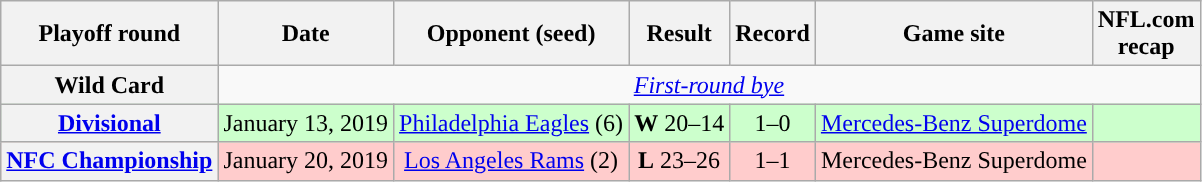<table class="wikitable" style="text-align:center">
<tr>
<th>Playoff round</th>
<th>Date</th>
<th>Opponent (seed)</th>
<th>Result</th>
<th>Record</th>
<th>Game site</th>
<th>NFL.com<br>recap</th>
</tr>
<tr>
<th>Wild Card</th>
<td colspan=6><em><a href='#'>First-round bye</a></em></td>
</tr>
<tr style="background:#cfc">
<th><a href='#'>Divisional</a></th>
<td>January 13, 2019</td>
<td><a href='#'>Philadelphia Eagles</a> (6)</td>
<td><strong>W</strong> 20–14</td>
<td>1–0</td>
<td><a href='#'>Mercedes-Benz Superdome</a></td>
<td></td>
</tr>
<tr style="background:#fcc">
<th><a href='#'>NFC Championship</a></th>
<td>January 20, 2019</td>
<td><a href='#'>Los Angeles Rams</a> (2)</td>
<td><strong>L</strong> 23–26 </td>
<td>1–1</td>
<td>Mercedes-Benz Superdome</td>
<td></td>
</tr>
</table>
